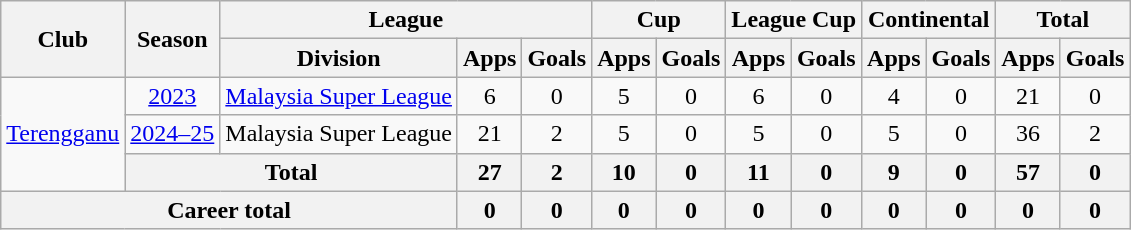<table class=wikitable style="text-align:center">
<tr>
<th rowspan=2>Club</th>
<th rowspan=2>Season</th>
<th colspan=3>League</th>
<th colspan=2>Cup</th>
<th colspan=2>League Cup</th>
<th colspan=2>Continental</th>
<th colspan=2>Total</th>
</tr>
<tr>
<th>Division</th>
<th>Apps</th>
<th>Goals</th>
<th>Apps</th>
<th>Goals</th>
<th>Apps</th>
<th>Goals</th>
<th>Apps</th>
<th>Goals</th>
<th>Apps</th>
<th>Goals</th>
</tr>
<tr>
<td rowspan="3"><a href='#'>Terengganu</a></td>
<td><a href='#'>2023</a></td>
<td><a href='#'>Malaysia Super League</a></td>
<td>6</td>
<td>0</td>
<td>5</td>
<td>0</td>
<td>6</td>
<td>0</td>
<td>4</td>
<td>0</td>
<td>21</td>
<td>0</td>
</tr>
<tr>
<td><a href='#'>2024–25</a></td>
<td>Malaysia Super League</td>
<td>21</td>
<td>2</td>
<td>5</td>
<td>0</td>
<td>5</td>
<td>0</td>
<td>5</td>
<td>0</td>
<td>36</td>
<td>2</td>
</tr>
<tr>
<th colspan=2>Total</th>
<th>27</th>
<th>2</th>
<th>10</th>
<th>0</th>
<th>11</th>
<th>0</th>
<th>9</th>
<th>0</th>
<th>57</th>
<th>0</th>
</tr>
<tr>
<th colspan=3>Career total</th>
<th>0</th>
<th>0</th>
<th>0</th>
<th>0</th>
<th>0</th>
<th>0</th>
<th>0</th>
<th>0</th>
<th>0</th>
<th>0</th>
</tr>
</table>
